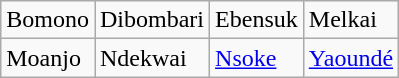<table class="wikitable">
<tr>
<td>Bomono</td>
<td>Dibombari</td>
<td>Ebensuk</td>
<td>Melkai</td>
</tr>
<tr>
<td>Moanjo</td>
<td>Ndekwai</td>
<td><a href='#'>Nsoke</a></td>
<td><a href='#'>Yaoundé</a></td>
</tr>
</table>
